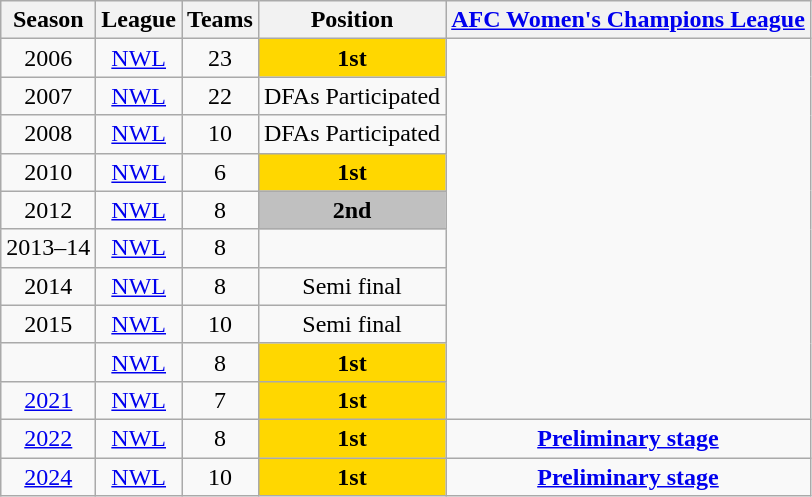<table class="wikitable" style="text-align:center">
<tr>
<th>Season</th>
<th>League</th>
<th>Teams</th>
<th>Position</th>
<th><a href='#'>AFC Women's Champions League</a></th>
</tr>
<tr>
<td>2006</td>
<td><a href='#'>NWL</a></td>
<td>23</td>
<td style="background:gold;"><strong>1st</strong></td>
</tr>
<tr>
<td>2007</td>
<td><a href='#'>NWL</a></td>
<td>22</td>
<td>DFAs Participated</td>
</tr>
<tr>
<td>2008</td>
<td><a href='#'>NWL</a></td>
<td>10</td>
<td>DFAs Participated</td>
</tr>
<tr>
<td>2010</td>
<td><a href='#'>NWL</a></td>
<td>6</td>
<td style="background:gold;"><strong>1st</strong></td>
</tr>
<tr>
<td>2012</td>
<td><a href='#'>NWL</a></td>
<td>8</td>
<td style="background:silver;"><strong>2nd</strong></td>
</tr>
<tr>
<td>2013–14</td>
<td><a href='#'>NWL</a></td>
<td>8</td>
<td></td>
</tr>
<tr>
<td>2014</td>
<td><a href='#'>NWL</a></td>
<td>8</td>
<td>Semi final</td>
</tr>
<tr>
<td>2015</td>
<td><a href='#'>NWL</a></td>
<td>10</td>
<td>Semi final</td>
</tr>
<tr>
<td></td>
<td><a href='#'>NWL</a></td>
<td>8</td>
<td style="background:gold;"><strong>1st</strong></td>
</tr>
<tr>
<td><a href='#'>2021</a></td>
<td><a href='#'>NWL</a></td>
<td>7</td>
<td style="background:gold;"><strong>1st</strong></td>
</tr>
<tr>
<td><a href='#'>2022</a></td>
<td><a href='#'>NWL</a></td>
<td>8</td>
<td style="background:gold;"><strong>1st</strong></td>
<td><a href='#'><strong>Preliminary stage</strong></a></td>
</tr>
<tr>
<td><a href='#'>2024</a></td>
<td><a href='#'>NWL</a></td>
<td>10</td>
<td style="background:gold;"><strong>1st</strong></td>
<td><a href='#'><strong>Preliminary stage</strong></a></td>
</tr>
</table>
